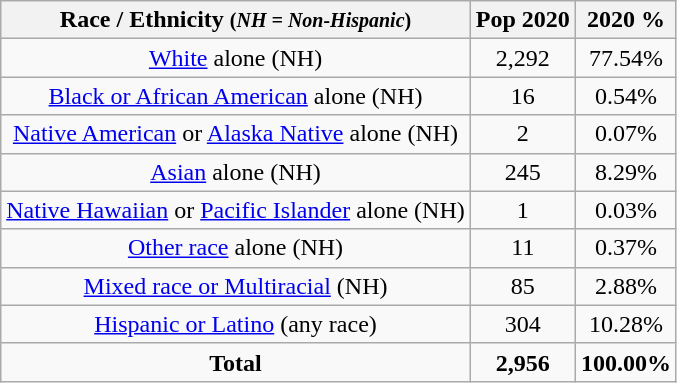<table class="wikitable"  style="text-align:center;">
<tr>
<th>Race / Ethnicity <small>(<em>NH = Non-Hispanic</em>)</small></th>
<th>Pop 2020</th>
<th>2020 %</th>
</tr>
<tr>
<td><a href='#'>White</a> alone (NH)</td>
<td>2,292</td>
<td>77.54%</td>
</tr>
<tr>
<td><a href='#'>Black or African American</a> alone (NH)</td>
<td>16</td>
<td>0.54%</td>
</tr>
<tr>
<td><a href='#'>Native American</a> or <a href='#'>Alaska Native</a> alone (NH)</td>
<td>2</td>
<td>0.07%</td>
</tr>
<tr>
<td><a href='#'>Asian</a> alone (NH)</td>
<td>245</td>
<td>8.29%</td>
</tr>
<tr>
<td><a href='#'>Native Hawaiian</a> or <a href='#'>Pacific Islander</a> alone (NH)</td>
<td>1</td>
<td>0.03%</td>
</tr>
<tr>
<td><a href='#'>Other race</a> alone (NH)</td>
<td>11</td>
<td>0.37%</td>
</tr>
<tr>
<td><a href='#'>Mixed race or Multiracial</a> (NH)</td>
<td>85</td>
<td>2.88%</td>
</tr>
<tr>
<td><a href='#'>Hispanic or Latino</a> (any race)</td>
<td>304</td>
<td>10.28%</td>
</tr>
<tr>
<td><strong>Total</strong></td>
<td><strong>2,956</strong></td>
<td><strong>100.00%</strong></td>
</tr>
</table>
